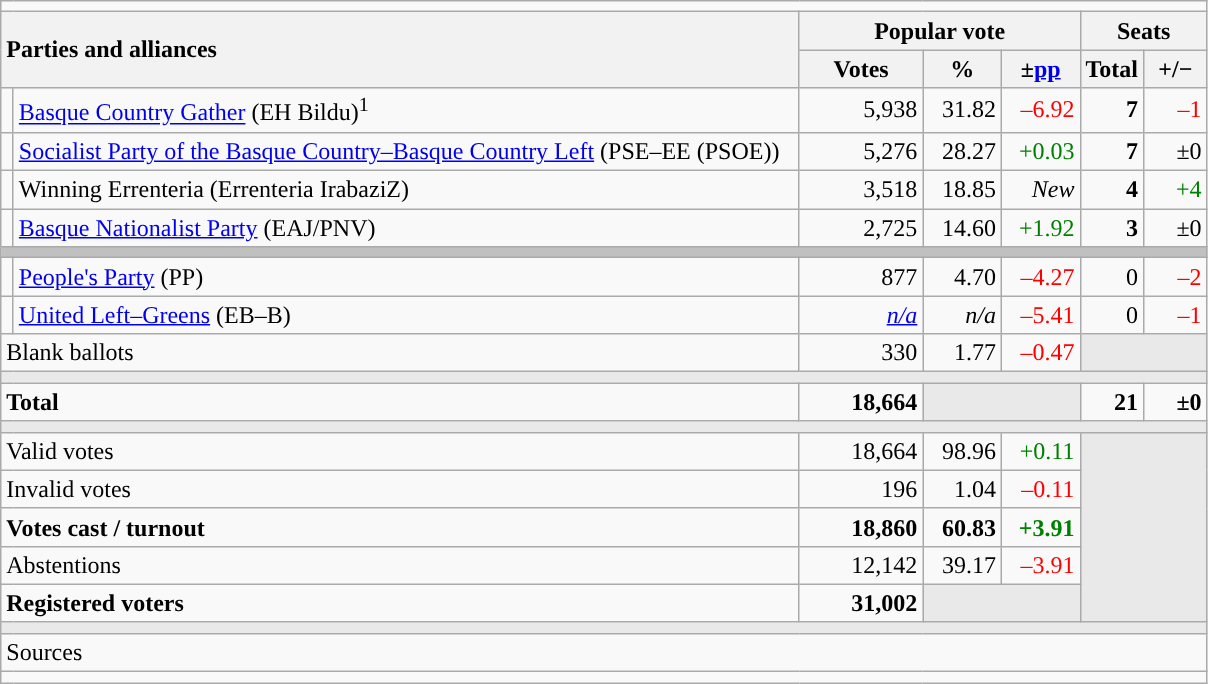<table class="wikitable" style="text-align:right;">
<tr>
<td colspan="7"></td>
</tr>
<tr>
<th style="text-align:left;" rowspan="2" colspan="2" width="525">Parties and alliances</th>
<th colspan="3">Popular vote</th>
<th colspan="2">Seats</th>
</tr>
<tr>
<th width="75">Votes</th>
<th width="45">%</th>
<th width="45">±<a href='#'>pp</a></th>
<th width="35">Total</th>
<th width="35">+/−</th>
</tr>
<tr>
<td width="1" style="color:inherit;background:"></td>
<td align="left"><a href='#'>Basque Country Gather</a> (EH Bildu)<sup>1</sup></td>
<td>5,938</td>
<td>31.82</td>
<td style="color:red;">–6.92</td>
<td><strong>7</strong></td>
<td style="color:red;">–1</td>
</tr>
<tr>
<td style="color:inherit;background:"></td>
<td align="left"><a href='#'>Socialist Party of the Basque Country–Basque Country Left</a> (PSE–EE (PSOE))</td>
<td>5,276</td>
<td>28.27</td>
<td style="color:green;">+0.03</td>
<td><strong>7</strong></td>
<td>±0</td>
</tr>
<tr>
<td style="color:inherit;background:"></td>
<td align="left">Winning Errenteria (Errenteria IrabaziZ)</td>
<td>3,518</td>
<td>18.85</td>
<td><em>New</em></td>
<td><strong>4</strong></td>
<td style="color:green;">+4</td>
</tr>
<tr>
<td style="color:inherit;background:"></td>
<td align="left"><a href='#'>Basque Nationalist Party</a> (EAJ/PNV)</td>
<td>2,725</td>
<td>14.60</td>
<td style="color:green;">+1.92</td>
<td><strong>3</strong></td>
<td>±0</td>
</tr>
<tr>
<td colspan="7" bgcolor="#C0C0C0"></td>
</tr>
<tr>
<td style="color:inherit;background:"></td>
<td align="left"><a href='#'>People's Party</a> (PP)</td>
<td>877</td>
<td>4.70</td>
<td style="color:red;">–4.27</td>
<td>0</td>
<td style="color:red;">–2</td>
</tr>
<tr>
<td style="color:inherit;background:"></td>
<td align="left"><a href='#'>United Left–Greens</a> (EB–B)</td>
<td><em><a href='#'>n/a</a></em></td>
<td><em>n/a</em></td>
<td style="color:red;">–5.41</td>
<td>0</td>
<td style="color:red;">–1</td>
</tr>
<tr>
<td align="left" colspan="2">Blank ballots</td>
<td>330</td>
<td>1.77</td>
<td style="color:red;">–0.47</td>
<td bgcolor="#E9E9E9" colspan="2"></td>
</tr>
<tr>
<td colspan="7" bgcolor="#E9E9E9"></td>
</tr>
<tr style="font-weight:bold;">
<td align="left" colspan="2">Total</td>
<td>18,664</td>
<td bgcolor="#E9E9E9" colspan="2"></td>
<td>21</td>
<td>±0</td>
</tr>
<tr>
<td colspan="7" bgcolor="#E9E9E9"></td>
</tr>
<tr>
<td align="left" colspan="2">Valid votes</td>
<td>18,664</td>
<td>98.96</td>
<td style="color:green;">+0.11</td>
<td bgcolor="#E9E9E9" colspan="2" rowspan="5"></td>
</tr>
<tr>
<td align="left" colspan="2">Invalid votes</td>
<td>196</td>
<td>1.04</td>
<td style="color:red;">–0.11</td>
</tr>
<tr style="font-weight:bold;">
<td align="left" colspan="2">Votes cast / turnout</td>
<td>18,860</td>
<td>60.83</td>
<td style="color:green;">+3.91</td>
</tr>
<tr>
<td align="left" colspan="2">Abstentions</td>
<td>12,142</td>
<td>39.17</td>
<td style="color:red;">–3.91</td>
</tr>
<tr style="font-weight:bold;">
<td align="left" colspan="2">Registered voters</td>
<td>31,002</td>
<td bgcolor="#E9E9E9" colspan="2"></td>
</tr>
<tr>
<td colspan="7" bgcolor="#E9E9E9"></td>
</tr>
<tr>
<td align="left" colspan="7">Sources</td>
</tr>
<tr>
<td colspan="7" style="text-align:left; max-width:790px;"></td>
</tr>
</table>
